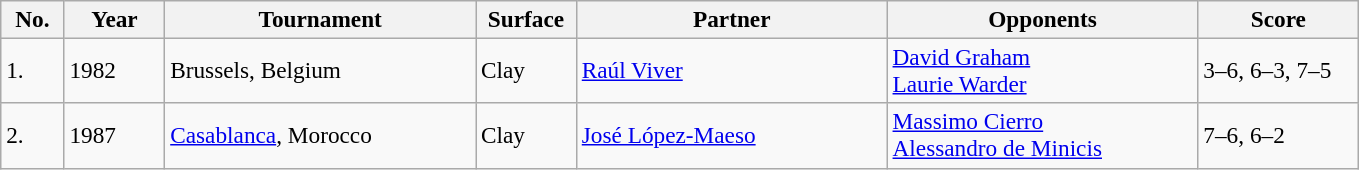<table class="sortable wikitable" style=font-size:97%>
<tr>
<th width=35>No.</th>
<th width=60>Year</th>
<th width=200>Tournament</th>
<th width=60>Surface</th>
<th width=200>Partner</th>
<th width=200>Opponents</th>
<th style="width:100px" class="unsortable">Score</th>
</tr>
<tr>
<td>1.</td>
<td>1982</td>
<td>Brussels, Belgium</td>
<td>Clay</td>
<td> <a href='#'>Raúl Viver</a></td>
<td> <a href='#'>David Graham</a><br> <a href='#'>Laurie Warder</a></td>
<td>3–6, 6–3, 7–5</td>
</tr>
<tr>
<td>2.</td>
<td>1987</td>
<td><a href='#'>Casablanca</a>, Morocco</td>
<td>Clay</td>
<td> <a href='#'>José López-Maeso</a></td>
<td> <a href='#'>Massimo Cierro</a><br> <a href='#'>Alessandro de Minicis</a></td>
<td>7–6, 6–2</td>
</tr>
</table>
